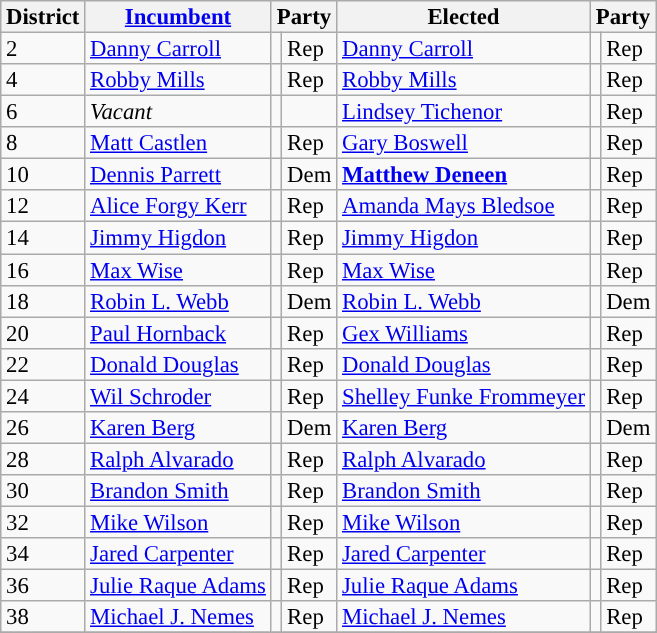<table class="sortable wikitable" style="font-size:95%;line-height:14px;">
<tr>
<th class="unsortable">District</th>
<th class="unsortable"><a href='#'>Incumbent</a></th>
<th colspan="2">Party</th>
<th class="unsortable">Elected</th>
<th colspan="2">Party</th>
</tr>
<tr>
<td>2</td>
<td><a href='#'>Danny Carroll</a></td>
<td style="background:"></td>
<td>Rep</td>
<td><a href='#'>Danny Carroll</a></td>
<td style="background:"></td>
<td>Rep</td>
</tr>
<tr>
<td>4</td>
<td><a href='#'>Robby Mills</a></td>
<td style="background:"></td>
<td>Rep</td>
<td><a href='#'>Robby Mills</a></td>
<td style="background:"></td>
<td>Rep</td>
</tr>
<tr>
<td>6</td>
<td><em>Vacant</em></td>
<td></td>
<td></td>
<td><a href='#'>Lindsey Tichenor</a></td>
<td style="background:"></td>
<td>Rep</td>
</tr>
<tr>
<td>8</td>
<td><a href='#'>Matt Castlen</a></td>
<td style="background:"></td>
<td>Rep</td>
<td><a href='#'>Gary Boswell</a></td>
<td style="background:"></td>
<td>Rep</td>
</tr>
<tr>
<td>10</td>
<td><a href='#'>Dennis Parrett</a></td>
<td style="background:"></td>
<td>Dem</td>
<td><strong><a href='#'>Matthew Deneen</a></strong></td>
<td style="background:"></td>
<td>Rep</td>
</tr>
<tr>
<td>12</td>
<td><a href='#'>Alice Forgy Kerr</a></td>
<td style="background:"></td>
<td>Rep</td>
<td><a href='#'>Amanda Mays Bledsoe</a></td>
<td style="background:"></td>
<td>Rep</td>
</tr>
<tr>
<td>14</td>
<td><a href='#'>Jimmy Higdon</a></td>
<td style="background:"></td>
<td>Rep</td>
<td><a href='#'>Jimmy Higdon</a></td>
<td style="background:"></td>
<td>Rep</td>
</tr>
<tr>
<td>16</td>
<td><a href='#'>Max Wise</a></td>
<td style="background:"></td>
<td>Rep</td>
<td><a href='#'>Max Wise</a></td>
<td style="background:"></td>
<td>Rep</td>
</tr>
<tr>
<td>18</td>
<td><a href='#'>Robin L. Webb</a></td>
<td style="background:"></td>
<td>Dem</td>
<td><a href='#'>Robin L. Webb</a></td>
<td style="background:"></td>
<td>Dem</td>
</tr>
<tr>
<td>20</td>
<td><a href='#'>Paul Hornback</a></td>
<td style="background:"></td>
<td>Rep</td>
<td><a href='#'>Gex Williams</a></td>
<td style="background:"></td>
<td>Rep</td>
</tr>
<tr>
<td>22</td>
<td><a href='#'>Donald Douglas</a></td>
<td style="background:"></td>
<td>Rep</td>
<td><a href='#'>Donald Douglas</a></td>
<td style="background:"></td>
<td>Rep</td>
</tr>
<tr>
<td>24</td>
<td><a href='#'>Wil Schroder</a></td>
<td style="background:"></td>
<td>Rep</td>
<td><a href='#'>Shelley Funke Frommeyer</a></td>
<td style="background:"></td>
<td>Rep</td>
</tr>
<tr>
<td>26</td>
<td><a href='#'>Karen Berg</a></td>
<td style="background:"></td>
<td>Dem</td>
<td><a href='#'>Karen Berg</a></td>
<td style="background:"></td>
<td>Dem</td>
</tr>
<tr>
<td>28</td>
<td><a href='#'>Ralph Alvarado</a></td>
<td style="background:"></td>
<td>Rep</td>
<td><a href='#'>Ralph Alvarado</a></td>
<td style="background:"></td>
<td>Rep</td>
</tr>
<tr>
<td>30</td>
<td><a href='#'>Brandon Smith</a></td>
<td style="background:"></td>
<td>Rep</td>
<td><a href='#'>Brandon Smith</a></td>
<td style="background:"></td>
<td>Rep</td>
</tr>
<tr>
<td>32</td>
<td><a href='#'>Mike Wilson</a></td>
<td style="background:"></td>
<td>Rep</td>
<td><a href='#'>Mike Wilson</a></td>
<td style="background:"></td>
<td>Rep</td>
</tr>
<tr>
<td>34</td>
<td><a href='#'>Jared Carpenter</a></td>
<td style="background:"></td>
<td>Rep</td>
<td><a href='#'>Jared Carpenter</a></td>
<td style="background:"></td>
<td>Rep</td>
</tr>
<tr>
<td>36</td>
<td><a href='#'>Julie Raque Adams</a></td>
<td style="background:"></td>
<td>Rep</td>
<td><a href='#'>Julie Raque Adams</a></td>
<td style="background:"></td>
<td>Rep</td>
</tr>
<tr>
<td>38</td>
<td><a href='#'>Michael J. Nemes</a></td>
<td style="background:"></td>
<td>Rep</td>
<td><a href='#'>Michael J. Nemes</a></td>
<td style="background:"></td>
<td>Rep</td>
</tr>
<tr>
</tr>
</table>
